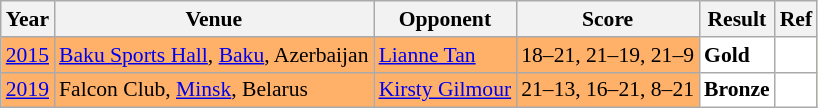<table class="sortable wikitable" style="font-size: 90%;">
<tr>
<th>Year</th>
<th>Venue</th>
<th>Opponent</th>
<th>Score</th>
<th>Result</th>
<th>Ref</th>
</tr>
<tr style="background:#FFB069">
<td align="center"><a href='#'>2015</a></td>
<td align="left"><a href='#'>Baku Sports Hall</a>, <a href='#'>Baku</a>, Azerbaijan</td>
<td align="left"> <a href='#'>Lianne Tan</a></td>
<td align="left">18–21, 21–19, 21–9</td>
<td style="text-align:left; background:white"> <strong>Gold</strong></td>
<td style="text-align:center; background:white"></td>
</tr>
<tr style="background:#FFB069">
<td align="center"><a href='#'>2019</a></td>
<td align="left">Falcon Club, <a href='#'>Minsk</a>, Belarus</td>
<td align="left"> <a href='#'>Kirsty Gilmour</a></td>
<td align="left">21–13, 16–21, 8–21</td>
<td style="text-align:left; background:white"> <strong>Bronze</strong></td>
<td style="text-align:center; background:white"></td>
</tr>
</table>
